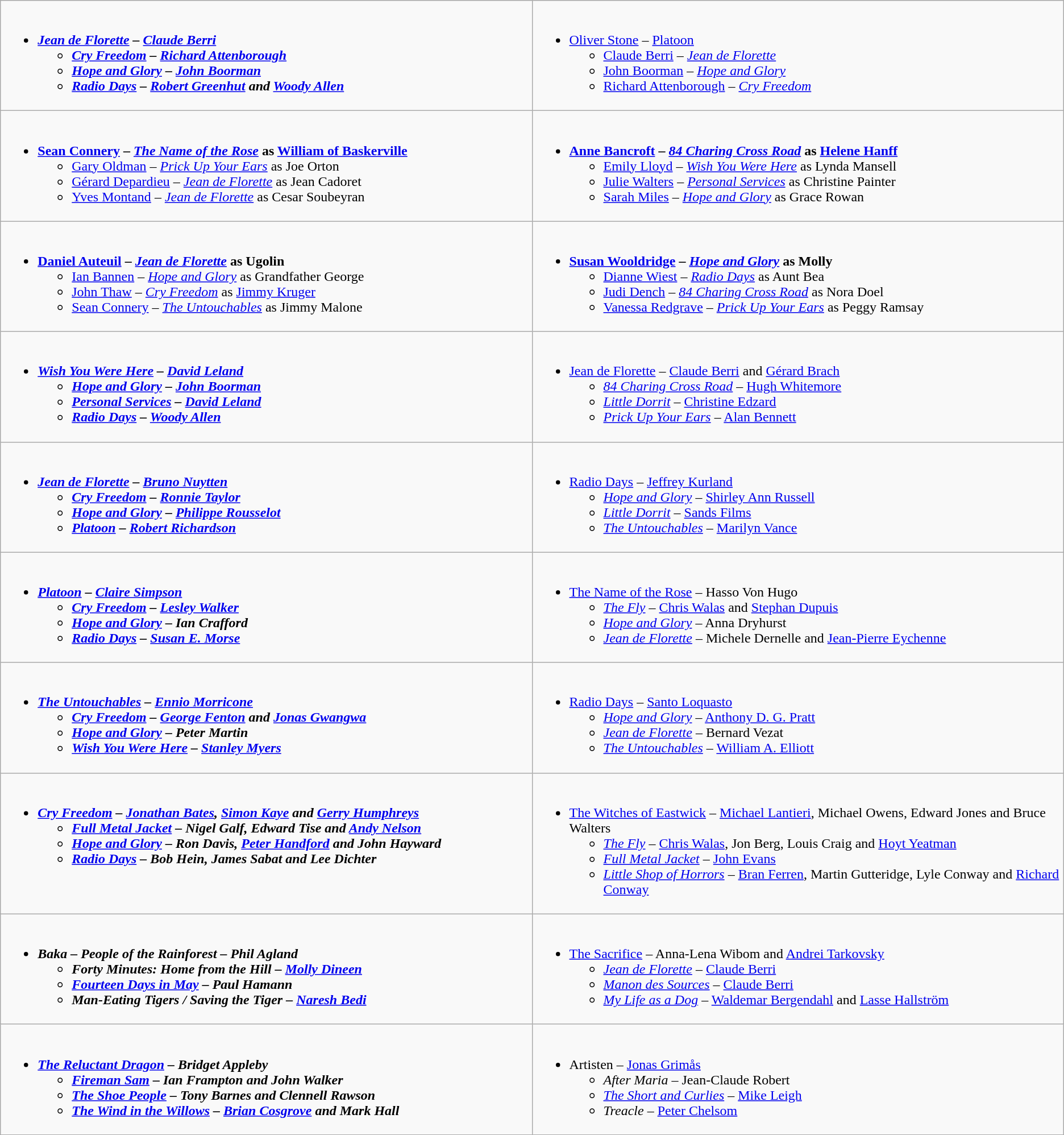<table class=wikitable>
<tr>
<td valign="top" width="50%"><br><ul><li><strong><em><a href='#'>Jean de Florette</a><em> – <a href='#'>Claude Berri</a><strong><ul><li></em><a href='#'>Cry Freedom</a><em> – <a href='#'>Richard Attenborough</a></li><li></em><a href='#'>Hope and Glory</a><em> – <a href='#'>John Boorman</a></li><li></em><a href='#'>Radio Days</a><em> – <a href='#'>Robert Greenhut</a> and <a href='#'>Woody Allen</a></li></ul></li></ul></td>
<td valign="top" width="50%"><br><ul><li></strong><a href='#'>Oliver Stone</a> – </em><a href='#'>Platoon</a></em></strong><ul><li><a href='#'>Claude Berri</a> – <em><a href='#'>Jean de Florette</a></em></li><li><a href='#'>John Boorman</a> – <em><a href='#'>Hope and Glory</a></em></li><li><a href='#'>Richard Attenborough</a> – <em><a href='#'>Cry Freedom</a></em></li></ul></li></ul></td>
</tr>
<tr>
<td valign="top" width="50%"><br><ul><li><strong><a href='#'>Sean Connery</a> – <em><a href='#'>The Name of the Rose</a></em> as <a href='#'>William of Baskerville</a></strong><ul><li><a href='#'>Gary Oldman</a> – <em><a href='#'>Prick Up Your Ears</a></em> as Joe Orton</li><li><a href='#'>Gérard Depardieu</a> – <em><a href='#'>Jean de Florette</a></em> as Jean Cadoret</li><li><a href='#'>Yves Montand</a> – <em><a href='#'>Jean de Florette</a></em> as Cesar Soubeyran</li></ul></li></ul></td>
<td valign="top" width="50%"><br><ul><li><strong><a href='#'>Anne Bancroft</a> – <em><a href='#'>84 Charing Cross Road</a></em> as <a href='#'>Helene Hanff</a></strong><ul><li><a href='#'>Emily Lloyd</a> – <em><a href='#'>Wish You Were Here</a></em> as Lynda Mansell</li><li><a href='#'>Julie Walters</a> – <em><a href='#'>Personal Services</a></em> as Christine Painter</li><li><a href='#'>Sarah Miles</a> – <em><a href='#'>Hope and Glory</a></em> as Grace Rowan</li></ul></li></ul></td>
</tr>
<tr>
<td valign="top" width="50%"><br><ul><li><strong><a href='#'>Daniel Auteuil</a> – <em><a href='#'>Jean de Florette</a></em> as Ugolin</strong><ul><li><a href='#'>Ian Bannen</a> – <em><a href='#'>Hope and Glory</a></em> as Grandfather George</li><li><a href='#'>John Thaw</a> – <em><a href='#'>Cry Freedom</a></em> as <a href='#'>Jimmy Kruger</a></li><li><a href='#'>Sean Connery</a> – <em><a href='#'>The Untouchables</a></em> as Jimmy Malone</li></ul></li></ul></td>
<td valign="top" width="50%"><br><ul><li><strong><a href='#'>Susan Wooldridge</a> – <em><a href='#'>Hope and Glory</a></em> as Molly</strong><ul><li><a href='#'>Dianne Wiest</a> – <em><a href='#'>Radio Days</a></em> as Aunt Bea</li><li><a href='#'>Judi Dench</a> – <em><a href='#'>84 Charing Cross Road</a></em> as Nora Doel</li><li><a href='#'>Vanessa Redgrave</a> – <em><a href='#'>Prick Up Your Ears</a></em> as Peggy Ramsay</li></ul></li></ul></td>
</tr>
<tr>
<td valign="top" width="50%"><br><ul><li><strong><em><a href='#'>Wish You Were Here</a><em> – <a href='#'>David Leland</a><strong><ul><li></em><a href='#'>Hope and Glory</a><em> – <a href='#'>John Boorman</a></li><li></em><a href='#'>Personal Services</a><em> – <a href='#'>David Leland</a></li><li></em><a href='#'>Radio Days</a><em> – <a href='#'>Woody Allen</a></li></ul></li></ul></td>
<td valign="top" width="50%"><br><ul><li></em></strong><a href='#'>Jean de Florette</a></em> – <a href='#'>Claude Berri</a> and <a href='#'>Gérard Brach</a></strong><ul><li><em><a href='#'>84 Charing Cross Road</a></em> – <a href='#'>Hugh Whitemore</a></li><li><em><a href='#'>Little Dorrit</a></em> – <a href='#'>Christine Edzard</a></li><li><em><a href='#'>Prick Up Your Ears</a></em> – <a href='#'>Alan Bennett</a></li></ul></li></ul></td>
</tr>
<tr>
<td valign="top" width="50%"><br><ul><li><strong><em><a href='#'>Jean de Florette</a><em> – <a href='#'>Bruno Nuytten</a><strong><ul><li></em><a href='#'>Cry Freedom</a><em> – <a href='#'>Ronnie Taylor</a></li><li></em><a href='#'>Hope and Glory</a><em> – <a href='#'>Philippe Rousselot</a></li><li></em><a href='#'>Platoon</a><em> – <a href='#'>Robert Richardson</a></li></ul></li></ul></td>
<td valign="top" width="50%"><br><ul><li></em></strong><a href='#'>Radio Days</a></em> – <a href='#'>Jeffrey Kurland</a></strong><ul><li><em><a href='#'>Hope and Glory</a></em> – <a href='#'>Shirley Ann Russell</a></li><li><em><a href='#'>Little Dorrit</a></em> – <a href='#'>Sands Films</a></li><li><em><a href='#'>The Untouchables</a></em> – <a href='#'>Marilyn Vance</a></li></ul></li></ul></td>
</tr>
<tr>
<td valign="top" width="50%"><br><ul><li><strong><em><a href='#'>Platoon</a><em> – <a href='#'>Claire Simpson</a><strong><ul><li></em><a href='#'>Cry Freedom</a><em> – <a href='#'>Lesley Walker</a></li><li></em><a href='#'>Hope and Glory</a><em> – Ian Crafford</li><li></em><a href='#'>Radio Days</a><em> – <a href='#'>Susan E. Morse</a></li></ul></li></ul></td>
<td valign="top" width="50%"><br><ul><li></em></strong><a href='#'>The Name of the Rose</a></em> – Hasso Von Hugo</strong><ul><li><em><a href='#'>The Fly</a></em> – <a href='#'>Chris Walas</a> and <a href='#'>Stephan Dupuis</a></li><li><em><a href='#'>Hope and Glory</a></em> – Anna Dryhurst</li><li><em><a href='#'>Jean de Florette</a></em> – Michele Dernelle and <a href='#'>Jean-Pierre Eychenne</a></li></ul></li></ul></td>
</tr>
<tr>
<td valign="top" width="50%"><br><ul><li><strong><em><a href='#'>The Untouchables</a><em> – <a href='#'>Ennio Morricone</a><strong><ul><li></em><a href='#'>Cry Freedom</a><em> – <a href='#'>George Fenton</a> and <a href='#'>Jonas Gwangwa</a></li><li></em><a href='#'>Hope and Glory</a><em> – Peter Martin</li><li></em><a href='#'>Wish You Were Here</a><em> – <a href='#'>Stanley Myers</a></li></ul></li></ul></td>
<td valign="top" width="50%"><br><ul><li></em></strong><a href='#'>Radio Days</a></em> – <a href='#'>Santo Loquasto</a></strong><ul><li><em><a href='#'>Hope and Glory</a></em> – <a href='#'>Anthony D. G. Pratt</a></li><li><em><a href='#'>Jean de Florette</a></em> – Bernard Vezat</li><li><em><a href='#'>The Untouchables</a></em> – <a href='#'>William A. Elliott</a></li></ul></li></ul></td>
</tr>
<tr>
<td valign="top" width="50%"><br><ul><li><strong><em><a href='#'>Cry Freedom</a><em> – <a href='#'>Jonathan Bates</a>, <a href='#'>Simon Kaye</a> and <a href='#'>Gerry Humphreys</a><strong><ul><li></em><a href='#'>Full Metal Jacket</a><em> – Nigel Galf, Edward Tise and <a href='#'>Andy Nelson</a></li><li></em><a href='#'>Hope and Glory</a><em> – Ron Davis, <a href='#'>Peter Handford</a> and John Hayward</li><li></em><a href='#'>Radio Days</a><em> – Bob Hein, James Sabat and Lee Dichter</li></ul></li></ul></td>
<td valign="top" width="50%"><br><ul><li></em></strong><a href='#'>The Witches of Eastwick</a></em> – <a href='#'>Michael Lantieri</a>, Michael Owens, Edward Jones and Bruce Walters</strong><ul><li><em><a href='#'>The Fly</a></em> – <a href='#'>Chris Walas</a>, Jon Berg, Louis Craig and <a href='#'>Hoyt Yeatman</a></li><li><em><a href='#'>Full Metal Jacket</a></em> – <a href='#'>John Evans</a></li><li><em><a href='#'>Little Shop of Horrors</a></em> – <a href='#'>Bran Ferren</a>, Martin Gutteridge, Lyle Conway and <a href='#'>Richard Conway</a></li></ul></li></ul></td>
</tr>
<tr>
<td valign="top" width="50%"><br><ul><li><strong><em>Baka – People of the Rainforest<em> – Phil Agland<strong><ul><li></em>Forty Minutes: Home from the Hill<em> – <a href='#'>Molly Dineen</a></li><li></em><a href='#'>Fourteen Days in May</a><em> – Paul Hamann</li><li></em>Man-Eating Tigers / Saving the Tiger<em> – <a href='#'>Naresh Bedi</a></li></ul></li></ul></td>
<td valign="top" width="50%"><br><ul><li></em></strong><a href='#'>The Sacrifice</a></em> – Anna-Lena Wibom and <a href='#'>Andrei Tarkovsky</a></strong><ul><li><em><a href='#'>Jean de Florette</a></em> – <a href='#'>Claude Berri</a></li><li><em><a href='#'>Manon des Sources</a></em> – <a href='#'>Claude Berri</a></li><li><em><a href='#'>My Life as a Dog</a></em> – <a href='#'>Waldemar Bergendahl</a> and <a href='#'>Lasse Hallström</a></li></ul></li></ul></td>
</tr>
<tr>
<td valign="top" width="50%"><br><ul><li><strong><em><a href='#'>The Reluctant Dragon</a><em> – Bridget Appleby<strong><ul><li></em><a href='#'>Fireman Sam</a><em> – Ian Frampton and John Walker</li><li></em><a href='#'>The Shoe People</a><em> – Tony Barnes and Clennell Rawson</li><li></em><a href='#'>The Wind in the Willows</a><em> – <a href='#'>Brian Cosgrove</a> and Mark Hall</li></ul></li></ul></td>
<td valign="top" width="50%"><br><ul><li></em></strong>Artisten</em> – <a href='#'>Jonas Grimås</a></strong><ul><li><em>After Maria</em> – Jean-Claude Robert</li><li><em><a href='#'>The Short and Curlies</a></em> – <a href='#'>Mike Leigh</a></li><li><em>Treacle</em> – <a href='#'>Peter Chelsom</a></li></ul></li></ul></td>
</tr>
</table>
